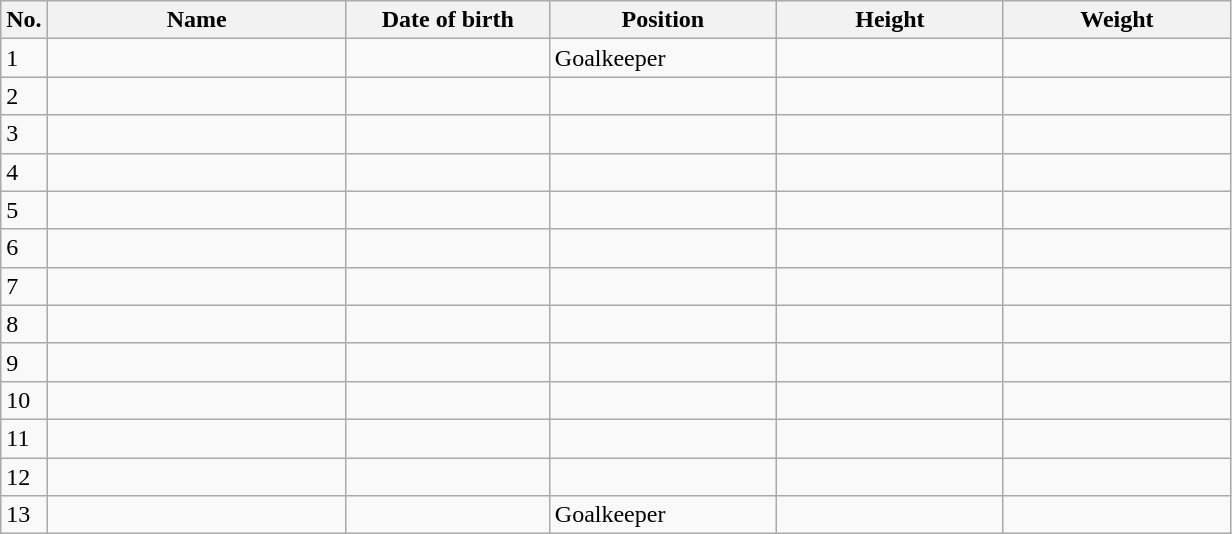<table class=wikitable sortable style=font-size:100%; text-align:center;>
<tr>
<th>No.</th>
<th style=width:12em>Name</th>
<th style=width:8em>Date of birth</th>
<th style=width:9em>Position</th>
<th style=width:9em>Height</th>
<th style=width:9em>Weight</th>
</tr>
<tr>
<td>1</td>
<td align=left></td>
<td align=right></td>
<td>Goalkeeper</td>
<td></td>
<td></td>
</tr>
<tr>
<td>2</td>
<td align=left></td>
<td align=right></td>
<td></td>
<td></td>
<td></td>
</tr>
<tr>
<td>3</td>
<td align=left></td>
<td align=right></td>
<td></td>
<td></td>
<td></td>
</tr>
<tr>
<td>4</td>
<td align=left></td>
<td align=right></td>
<td></td>
<td></td>
<td></td>
</tr>
<tr>
<td>5</td>
<td align=left></td>
<td align=right></td>
<td></td>
<td></td>
<td></td>
</tr>
<tr>
<td>6</td>
<td align=left></td>
<td align=right></td>
<td></td>
<td></td>
<td></td>
</tr>
<tr>
<td>7</td>
<td align=left></td>
<td align=right></td>
<td></td>
<td></td>
<td></td>
</tr>
<tr>
<td>8</td>
<td align=left></td>
<td align=right></td>
<td></td>
<td></td>
<td></td>
</tr>
<tr>
<td>9</td>
<td align=left></td>
<td align=right></td>
<td></td>
<td></td>
<td></td>
</tr>
<tr>
<td>10</td>
<td align=left></td>
<td align=right></td>
<td></td>
<td></td>
<td></td>
</tr>
<tr>
<td>11</td>
<td align=left></td>
<td align=right></td>
<td></td>
<td></td>
<td></td>
</tr>
<tr>
<td>12</td>
<td align=left></td>
<td align=right></td>
<td></td>
<td></td>
<td></td>
</tr>
<tr>
<td>13</td>
<td align=left></td>
<td align=right></td>
<td>Goalkeeper</td>
<td></td>
<td></td>
</tr>
</table>
